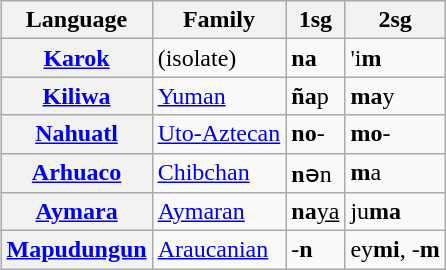<table class="wikitable" style="float:right">
<tr>
<th>Language</th>
<th>Family</th>
<th>1sg</th>
<th>2sg</th>
</tr>
<tr>
<th><a href='#'>Karok</a></th>
<td>(isolate)</td>
<td><strong>na</strong></td>
<td>'i<strong>m</strong></td>
</tr>
<tr>
<th><a href='#'>Kiliwa</a></th>
<td><a href='#'>Yuman</a></td>
<td><strong>ña</strong>p</td>
<td><strong>ma</strong>y</td>
</tr>
<tr>
<th><a href='#'>Nahuatl</a></th>
<td><a href='#'>Uto-Aztecan</a></td>
<td><strong>no</strong>-</td>
<td><strong>mo</strong>-</td>
</tr>
<tr>
<th><a href='#'>Arhuaco</a></th>
<td><a href='#'>Chibchan</a></td>
<td><strong>n</strong>ən</td>
<td><strong>m</strong>a</td>
</tr>
<tr>
<th><a href='#'>Aymara</a></th>
<td><a href='#'>Aymaran</a></td>
<td><strong>na</strong><u>ya</u></td>
<td>ju<strong>ma</strong></td>
</tr>
<tr>
<th><a href='#'>Mapudungun</a></th>
<td><a href='#'>Araucanian</a></td>
<td>-<strong>n</strong></td>
<td>ey<strong>mi</strong>, -<strong>m</strong></td>
</tr>
</table>
